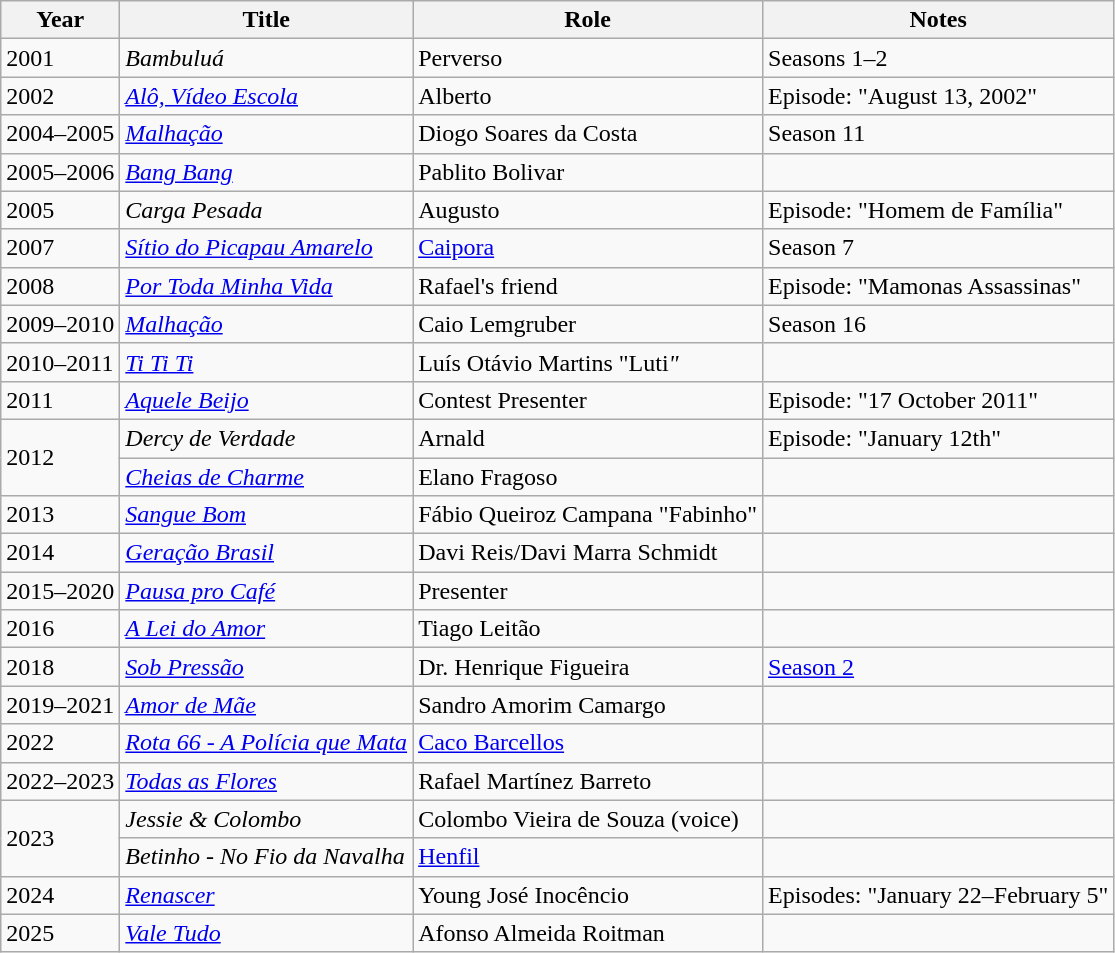<table class="wikitable">
<tr>
<th>Year</th>
<th>Title</th>
<th>Role</th>
<th>Notes</th>
</tr>
<tr>
<td>2001</td>
<td><em>Bambuluá</em></td>
<td>Perverso</td>
<td>Seasons 1–2</td>
</tr>
<tr>
<td>2002</td>
<td><em><a href='#'>Alô, Vídeo Escola</a></em></td>
<td>Alberto</td>
<td>Episode: "August 13, 2002"</td>
</tr>
<tr>
<td>2004–2005</td>
<td><em><a href='#'>Malhação</a></em></td>
<td>Diogo Soares da Costa</td>
<td>Season 11</td>
</tr>
<tr>
<td>2005–2006</td>
<td><em><a href='#'>Bang Bang</a></em></td>
<td>Pablito Bolivar</td>
<td></td>
</tr>
<tr>
<td>2005</td>
<td><em>Carga Pesada</em></td>
<td>Augusto</td>
<td>Episode: "Homem de Família"</td>
</tr>
<tr>
<td>2007</td>
<td><em><a href='#'>Sítio do Picapau Amarelo</a></em></td>
<td><a href='#'>Caipora</a></td>
<td>Season 7</td>
</tr>
<tr>
<td>2008</td>
<td><em><a href='#'>Por Toda Minha Vida</a></em></td>
<td>Rafael's friend</td>
<td>Episode: "Mamonas Assassinas"</td>
</tr>
<tr>
<td>2009–2010</td>
<td><em><a href='#'>Malhação</a></em></td>
<td>Caio Lemgruber</td>
<td>Season 16</td>
</tr>
<tr>
<td>2010–2011</td>
<td><em><a href='#'>Ti Ti Ti</a></em></td>
<td>Luís Otávio Martins "Luti<em>"</em></td>
<td></td>
</tr>
<tr>
<td>2011</td>
<td><em><a href='#'>Aquele Beijo</a></em></td>
<td>Contest Presenter</td>
<td>Episode: "17 October 2011"</td>
</tr>
<tr>
<td rowspan=2>2012</td>
<td><em>Dercy de Verdade</em></td>
<td>Arnald</td>
<td>Episode: "January 12th"</td>
</tr>
<tr>
<td><em><a href='#'>Cheias de Charme</a></em></td>
<td>Elano Fragoso</td>
<td></td>
</tr>
<tr>
<td>2013</td>
<td><em><a href='#'>Sangue Bom</a></em></td>
<td>Fábio Queiroz Campana "Fabinho"</td>
<td></td>
</tr>
<tr>
<td>2014</td>
<td><em><a href='#'>Geração Brasil</a></em></td>
<td>Davi Reis/Davi Marra Schmidt</td>
<td></td>
</tr>
<tr>
<td>2015–2020</td>
<td><em><a href='#'>Pausa pro Café</a></em></td>
<td>Presenter</td>
<td></td>
</tr>
<tr>
<td>2016</td>
<td><em><a href='#'>A Lei do Amor</a></em></td>
<td>Tiago Leitão</td>
<td></td>
</tr>
<tr>
<td>2018</td>
<td><em><a href='#'>Sob Pressão</a></em></td>
<td>Dr. Henrique Figueira</td>
<td><a href='#'>Season 2</a></td>
</tr>
<tr>
<td>2019–2021</td>
<td><em><a href='#'>Amor de Mãe</a></em></td>
<td>Sandro Amorim Camargo</td>
<td></td>
</tr>
<tr>
<td>2022</td>
<td><em><a href='#'>Rota 66 - A Polícia que Mata</a></em></td>
<td><a href='#'>Caco Barcellos</a></td>
<td></td>
</tr>
<tr>
<td>2022–2023</td>
<td><em><a href='#'>Todas as Flores</a></em></td>
<td>Rafael Martínez Barreto</td>
<td></td>
</tr>
<tr>
<td rowspan="2">2023</td>
<td><em>Jessie & Colombo</em></td>
<td>Colombo Vieira de Souza (voice)</td>
<td></td>
</tr>
<tr>
<td><em>Betinho - No Fio da Navalha</em></td>
<td><a href='#'>Henfil</a></td>
<td></td>
</tr>
<tr>
<td>2024</td>
<td><em><a href='#'>Renascer</a></em></td>
<td>Young José Inocêncio</td>
<td>Episodes: "January 22–February 5"</td>
</tr>
<tr>
<td>2025</td>
<td><em><a href='#'>Vale Tudo</a></em></td>
<td>Afonso Almeida Roitman</td>
<td></td>
</tr>
</table>
